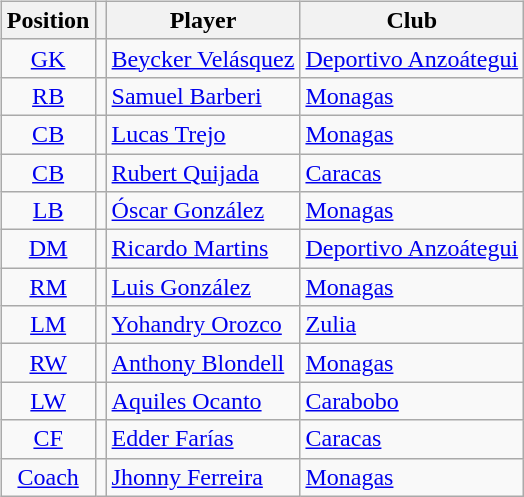<table style="width:100%;">
<tr>
<td width="50%"><br><table class="sortable wikitable" style="text-align: center;">
<tr>
<th>Position</th>
<th></th>
<th>Player</th>
<th>Club</th>
</tr>
<tr>
<td><a href='#'>GK</a></td>
<td></td>
<td align=left><a href='#'>Beycker Velásquez</a></td>
<td align=left><a href='#'>Deportivo Anzoátegui</a></td>
</tr>
<tr>
<td><a href='#'>RB</a></td>
<td></td>
<td align=left><a href='#'>Samuel Barberi</a></td>
<td align=left><a href='#'>Monagas</a></td>
</tr>
<tr>
<td><a href='#'>CB</a></td>
<td></td>
<td align=left><a href='#'>Lucas Trejo</a></td>
<td align=left><a href='#'>Monagas</a></td>
</tr>
<tr>
<td><a href='#'>CB</a></td>
<td></td>
<td align=left><a href='#'>Rubert Quijada</a></td>
<td align=left><a href='#'>Caracas</a></td>
</tr>
<tr>
<td><a href='#'>LB</a></td>
<td></td>
<td align=left><a href='#'>Óscar González</a></td>
<td align=left><a href='#'>Monagas</a></td>
</tr>
<tr>
<td><a href='#'>DM</a></td>
<td></td>
<td align=left><a href='#'>Ricardo Martins</a></td>
<td align=left><a href='#'>Deportivo Anzoátegui</a></td>
</tr>
<tr>
<td><a href='#'>RM</a></td>
<td></td>
<td align=left><a href='#'>Luis González</a></td>
<td align=left><a href='#'>Monagas</a></td>
</tr>
<tr>
<td><a href='#'>LM</a></td>
<td></td>
<td align=left><a href='#'>Yohandry Orozco</a></td>
<td align=left><a href='#'>Zulia</a></td>
</tr>
<tr>
<td><a href='#'>RW</a></td>
<td></td>
<td align=left><a href='#'>Anthony Blondell</a></td>
<td align=left><a href='#'>Monagas</a></td>
</tr>
<tr>
<td><a href='#'>LW</a></td>
<td></td>
<td align=left><a href='#'>Aquiles Ocanto</a></td>
<td align=left><a href='#'>Carabobo</a></td>
</tr>
<tr>
<td><a href='#'>CF</a></td>
<td></td>
<td align=left><a href='#'>Edder Farías</a></td>
<td align=left><a href='#'>Caracas</a></td>
</tr>
<tr>
<td><a href='#'>Coach</a></td>
<td></td>
<td align=left><a href='#'>Jhonny Ferreira</a></td>
<td align=left><a href='#'>Monagas</a></td>
</tr>
</table>
</td>
<td width="50%"><br><div>












</div></td>
</tr>
</table>
